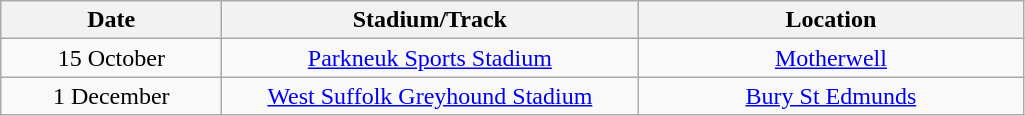<table class="wikitable" style="text-align:center">
<tr>
<th width=140>Date</th>
<th width=270>Stadium/Track</th>
<th width=250>Location</th>
</tr>
<tr>
<td>15 October</td>
<td><a href='#'>Parkneuk Sports Stadium</a></td>
<td><a href='#'>Motherwell</a></td>
</tr>
<tr>
<td>1 December</td>
<td><a href='#'>West Suffolk Greyhound Stadium</a></td>
<td><a href='#'>Bury St Edmunds</a></td>
</tr>
</table>
